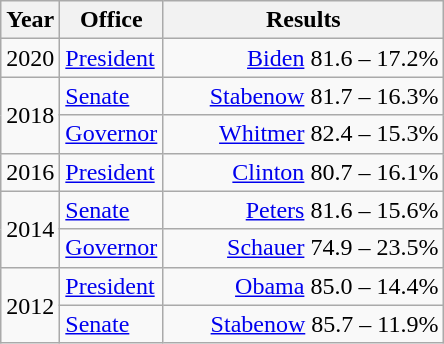<table class=wikitable>
<tr>
<th width="30">Year</th>
<th width="60">Office</th>
<th width="180">Results</th>
</tr>
<tr>
<td>2020</td>
<td><a href='#'>President</a></td>
<td align="right" ><a href='#'>Biden</a> 81.6 – 17.2%</td>
</tr>
<tr>
<td rowspan="2">2018</td>
<td><a href='#'>Senate</a></td>
<td align="right" ><a href='#'>Stabenow</a> 81.7 – 16.3%</td>
</tr>
<tr>
<td><a href='#'>Governor</a></td>
<td align="right" ><a href='#'>Whitmer</a> 82.4 – 15.3%</td>
</tr>
<tr>
<td>2016</td>
<td><a href='#'>President</a></td>
<td align="right" ><a href='#'>Clinton</a> 80.7 – 16.1%</td>
</tr>
<tr>
<td rowspan="2">2014</td>
<td><a href='#'>Senate</a></td>
<td align="right" ><a href='#'>Peters</a> 81.6 – 15.6%</td>
</tr>
<tr>
<td><a href='#'>Governor</a></td>
<td align="right" ><a href='#'>Schauer</a> 74.9 – 23.5%</td>
</tr>
<tr>
<td rowspan="2">2012</td>
<td><a href='#'>President</a></td>
<td align="right" ><a href='#'>Obama</a> 85.0 – 14.4%</td>
</tr>
<tr>
<td><a href='#'>Senate</a></td>
<td align="right" ><a href='#'>Stabenow</a> 85.7 – 11.9%</td>
</tr>
</table>
